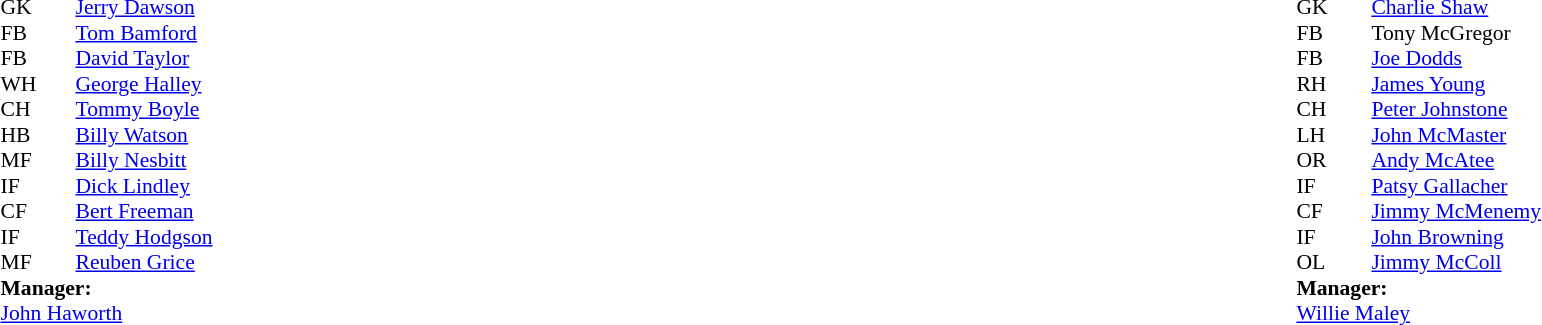<table width="100%">
<tr>
<td valign="top" width="50%"><br><table style="font-size: 90%" cellspacing="0" cellpadding="0">
<tr>
<th width="25"></th>
<th width="25"></th>
</tr>
<tr>
<td>GK</td>
<td></td>
<td> <a href='#'>Jerry Dawson</a></td>
</tr>
<tr>
<td>FB</td>
<td></td>
<td> <a href='#'>Tom Bamford</a></td>
</tr>
<tr>
<td>FB</td>
<td></td>
<td> <a href='#'>David Taylor</a></td>
</tr>
<tr>
<td>WH</td>
<td></td>
<td> <a href='#'>George Halley</a></td>
</tr>
<tr>
<td>CH</td>
<td></td>
<td> <a href='#'>Tommy Boyle</a></td>
</tr>
<tr>
<td>HB</td>
<td></td>
<td> <a href='#'>Billy Watson</a></td>
</tr>
<tr>
<td>MF</td>
<td></td>
<td> <a href='#'>Billy Nesbitt</a></td>
</tr>
<tr>
<td>IF</td>
<td></td>
<td> <a href='#'>Dick Lindley</a></td>
</tr>
<tr>
<td>CF</td>
<td></td>
<td> <a href='#'>Bert Freeman</a></td>
</tr>
<tr>
<td>IF</td>
<td></td>
<td> <a href='#'>Teddy Hodgson</a></td>
</tr>
<tr>
<td>MF</td>
<td></td>
<td> <a href='#'>Reuben Grice</a></td>
</tr>
<tr>
<td colspan=4><strong>Manager:</strong></td>
</tr>
<tr>
<td colspan="4"> <a href='#'>John Haworth</a></td>
</tr>
</table>
</td>
<td valign="top"></td>
<td valign="top" width="50%"><br><table style="font-size: 90%" cellspacing="0" cellpadding="0" align="center">
<tr>
<th width="25"></th>
<th width="25"></th>
</tr>
<tr>
<td>GK</td>
<td></td>
<td> <a href='#'>Charlie Shaw</a></td>
</tr>
<tr>
<td>FB</td>
<td></td>
<td> Tony McGregor</td>
</tr>
<tr>
<td>FB</td>
<td></td>
<td> <a href='#'>Joe Dodds</a></td>
</tr>
<tr>
<td>RH</td>
<td></td>
<td> <a href='#'>James Young</a></td>
</tr>
<tr>
<td>CH</td>
<td></td>
<td> <a href='#'>Peter Johnstone</a></td>
</tr>
<tr>
<td>LH</td>
<td></td>
<td> <a href='#'>John McMaster</a></td>
</tr>
<tr>
<td>OR</td>
<td></td>
<td> <a href='#'>Andy McAtee</a></td>
</tr>
<tr>
<td>IF</td>
<td></td>
<td> <a href='#'>Patsy Gallacher</a></td>
</tr>
<tr>
<td>CF</td>
<td></td>
<td> <a href='#'>Jimmy McMenemy</a></td>
</tr>
<tr>
<td>IF</td>
<td></td>
<td> <a href='#'>John Browning</a></td>
</tr>
<tr>
<td>OL</td>
<td></td>
<td> <a href='#'>Jimmy McColl</a></td>
</tr>
<tr>
<td colspan=4><strong>Manager:</strong></td>
</tr>
<tr>
<td colspan="4"> <a href='#'>Willie Maley</a></td>
</tr>
</table>
</td>
</tr>
</table>
